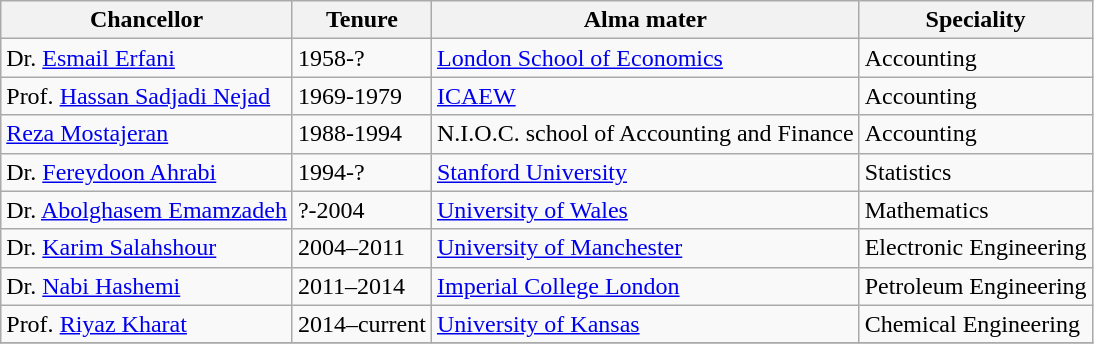<table class="wikitable">
<tr>
<th>Chancellor</th>
<th>Tenure</th>
<th>Alma mater</th>
<th>Speciality</th>
</tr>
<tr>
<td>Dr. <a href='#'>Esmail Erfani</a></td>
<td>1958-?</td>
<td> <a href='#'>London School of Economics</a></td>
<td>Accounting</td>
</tr>
<tr>
<td>Prof. <a href='#'>Hassan Sadjadi Nejad</a></td>
<td>1969-1979</td>
<td> <a href='#'>ICAEW</a></td>
<td>Accounting</td>
</tr>
<tr>
<td><a href='#'>Reza Mostajeran</a></td>
<td>1988-1994</td>
<td> N.I.O.C. school of Accounting and Finance</td>
<td>Accounting</td>
</tr>
<tr>
<td>Dr. <a href='#'>Fereydoon Ahrabi</a></td>
<td>1994-?</td>
<td> <a href='#'>Stanford University</a></td>
<td>Statistics</td>
</tr>
<tr>
<td>Dr. <a href='#'>Abolghasem Emamzadeh</a></td>
<td>?-2004</td>
<td> <a href='#'>University of Wales</a></td>
<td>Mathematics</td>
</tr>
<tr>
<td>Dr. <a href='#'>Karim Salahshour</a></td>
<td>2004–2011</td>
<td> <a href='#'>University of Manchester</a></td>
<td>Electronic Engineering</td>
</tr>
<tr>
<td>Dr. <a href='#'>Nabi Hashemi</a></td>
<td>2011–2014</td>
<td> <a href='#'>Imperial College London</a></td>
<td>Petroleum Engineering</td>
</tr>
<tr>
<td>Prof. <a href='#'>Riyaz Kharat</a></td>
<td>2014–current</td>
<td> <a href='#'>University of Kansas</a></td>
<td>Chemical Engineering</td>
</tr>
<tr>
</tr>
</table>
